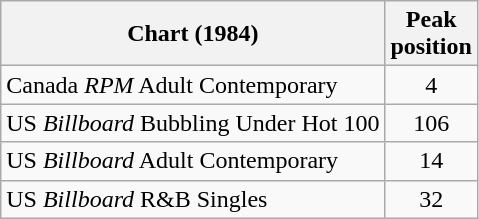<table class="wikitable sortable">
<tr>
<th>Chart (1984)</th>
<th>Peak<br>position</th>
</tr>
<tr>
<td>Canada <em>RPM</em> Adult Contemporary</td>
<td style="text-align:center;">4</td>
</tr>
<tr>
<td>US <em>Billboard</em> Bubbling Under Hot 100</td>
<td style="text-align:center;">106</td>
</tr>
<tr>
<td>US <em>Billboard</em> Adult Contemporary</td>
<td style="text-align:center;">14</td>
</tr>
<tr>
<td>US <em>Billboard</em> R&B Singles</td>
<td style="text-align:center;">32</td>
</tr>
</table>
